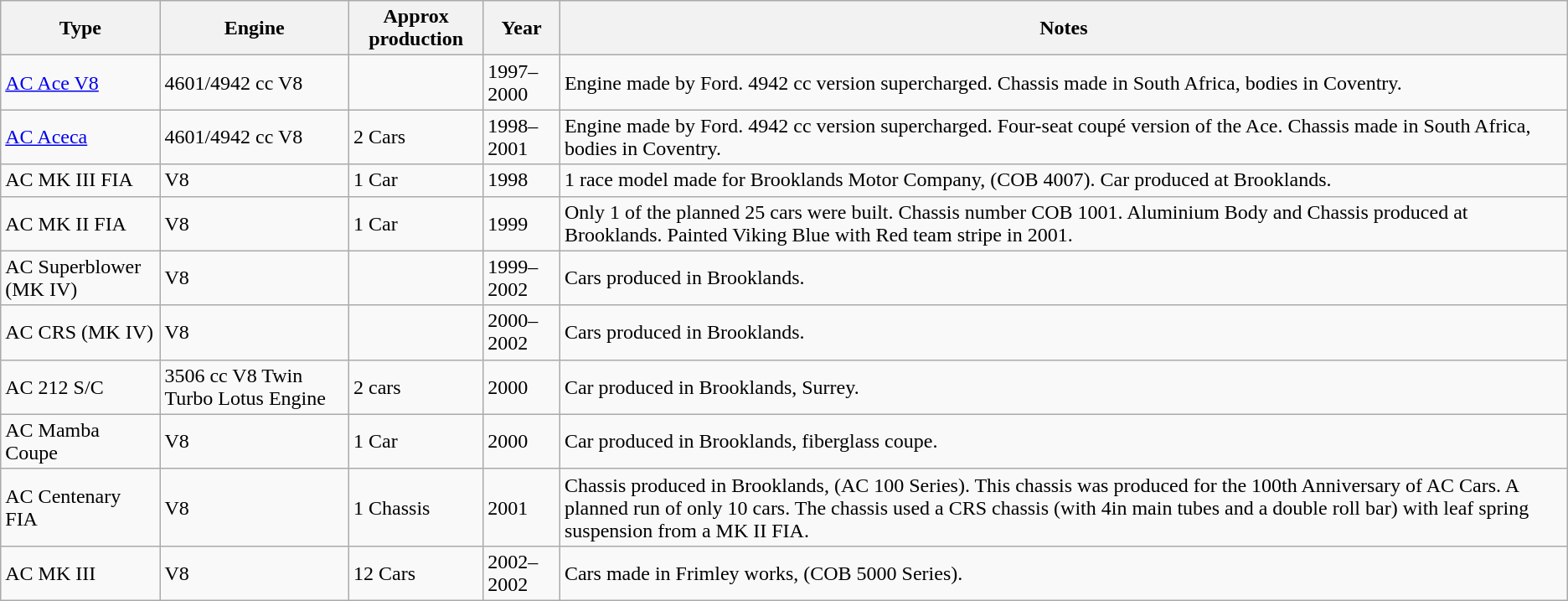<table class=wikitable>
<tr>
<th>Type</th>
<th>Engine</th>
<th>Approx production</th>
<th>Year</th>
<th>Notes</th>
</tr>
<tr>
<td><a href='#'>AC Ace V8</a></td>
<td>4601/4942 cc V8</td>
<td></td>
<td>1997–2000</td>
<td>Engine made by Ford. 4942 cc version supercharged. Chassis made in South Africa, bodies in Coventry.</td>
</tr>
<tr>
<td><a href='#'>AC Aceca</a></td>
<td>4601/4942 cc V8</td>
<td>2 Cars</td>
<td>1998–2001</td>
<td>Engine made by Ford. 4942 cc version supercharged. Four-seat coupé version of the Ace. Chassis made in South Africa, bodies in Coventry.</td>
</tr>
<tr>
<td>AC MK III FIA</td>
<td>V8</td>
<td>1 Car</td>
<td>1998</td>
<td>1 race model made for Brooklands Motor Company, (COB 4007). Car produced at Brooklands.</td>
</tr>
<tr>
<td>AC MK II FIA</td>
<td>V8</td>
<td>1 Car</td>
<td>1999</td>
<td>Only 1 of the planned 25 cars were built. Chassis number COB 1001. Aluminium Body and Chassis produced at Brooklands. Painted Viking Blue with Red team stripe in 2001.</td>
</tr>
<tr>
<td>AC Superblower (MK IV)</td>
<td>V8</td>
<td></td>
<td>1999–2002</td>
<td>Cars produced in Brooklands.</td>
</tr>
<tr>
<td>AC CRS (MK IV)</td>
<td>V8</td>
<td></td>
<td>2000–2002</td>
<td>Cars produced in Brooklands.</td>
</tr>
<tr>
<td>AC 212 S/C</td>
<td>3506 cc V8 Twin Turbo Lotus Engine</td>
<td>2 cars</td>
<td>2000</td>
<td>Car produced in Brooklands, Surrey.</td>
</tr>
<tr>
<td>AC Mamba Coupe</td>
<td>V8</td>
<td>1 Car</td>
<td>2000</td>
<td>Car produced in Brooklands, fiberglass coupe.</td>
</tr>
<tr>
<td>AC Centenary FIA</td>
<td>V8</td>
<td>1 Chassis</td>
<td>2001</td>
<td>Chassis produced in Brooklands, (AC 100 Series). This chassis was produced for the 100th Anniversary of AC Cars. A planned run of only 10 cars. The chassis used a CRS chassis (with 4in main tubes and a double roll bar) with leaf spring suspension from a MK II FIA.</td>
</tr>
<tr>
<td>AC MK III</td>
<td>V8</td>
<td>12 Cars</td>
<td>2002–2002</td>
<td>Cars made in Frimley works, (COB 5000 Series).</td>
</tr>
</table>
